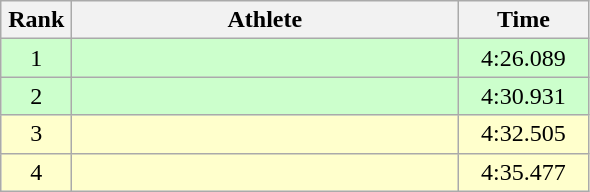<table class=wikitable style="text-align:center">
<tr>
<th width=40>Rank</th>
<th width=250>Athlete</th>
<th width=80>Time</th>
</tr>
<tr bgcolor="ccffcc">
<td>1</td>
<td align=left></td>
<td>4:26.089</td>
</tr>
<tr bgcolor="ccffcc">
<td>2</td>
<td align=left></td>
<td>4:30.931</td>
</tr>
<tr bgcolor="ffffcc">
<td>3</td>
<td align=left></td>
<td>4:32.505</td>
</tr>
<tr bgcolor="ffffcc">
<td>4</td>
<td align=left></td>
<td>4:35.477</td>
</tr>
</table>
